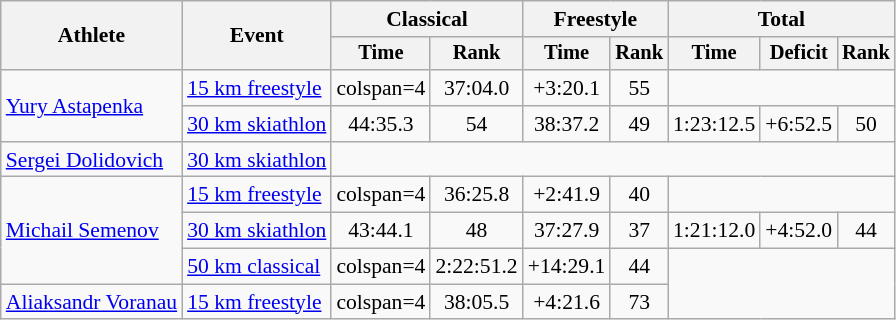<table class="wikitable" style="font-size:90%">
<tr>
<th rowspan=2>Athlete</th>
<th rowspan=2>Event</th>
<th colspan=2>Classical</th>
<th colspan=2>Freestyle</th>
<th colspan=3>Total</th>
</tr>
<tr style="font-size:95%">
<th>Time</th>
<th>Rank</th>
<th>Time</th>
<th>Rank</th>
<th>Time</th>
<th>Deficit</th>
<th>Rank</th>
</tr>
<tr align=center>
<td align=left rowspan=2><a href='#'>Yury Astapenka</a></td>
<td align=left><a href='#'>15 km freestyle</a></td>
<td>colspan=4 </td>
<td>37:04.0</td>
<td>+3:20.1</td>
<td>55</td>
</tr>
<tr align=center>
<td align=left><a href='#'>30 km skiathlon</a></td>
<td>44:35.3</td>
<td>54</td>
<td>38:37.2</td>
<td>49</td>
<td>1:23:12.5</td>
<td>+6:52.5</td>
<td>50</td>
</tr>
<tr align=center>
<td align=left><a href='#'>Sergei Dolidovich</a></td>
<td align=left><a href='#'>30 km skiathlon</a></td>
<td colspan=7></td>
</tr>
<tr align=center>
<td align=left rowspan=3><a href='#'>Michail Semenov</a></td>
<td align=left><a href='#'>15 km freestyle</a></td>
<td>colspan=4 </td>
<td>36:25.8</td>
<td>+2:41.9</td>
<td>40</td>
</tr>
<tr align=center>
<td align=left><a href='#'>30 km skiathlon</a></td>
<td>43:44.1</td>
<td>48</td>
<td>37:27.9</td>
<td>37</td>
<td>1:21:12.0</td>
<td>+4:52.0</td>
<td>44</td>
</tr>
<tr align=center>
<td align=left><a href='#'>50 km classical</a></td>
<td>colspan=4 </td>
<td>2:22:51.2</td>
<td>+14:29.1</td>
<td>44</td>
</tr>
<tr align=center>
<td align=left><a href='#'>Aliaksandr Voranau</a></td>
<td align=left><a href='#'>15 km freestyle</a></td>
<td>colspan=4 </td>
<td>38:05.5</td>
<td>+4:21.6</td>
<td>73</td>
</tr>
</table>
